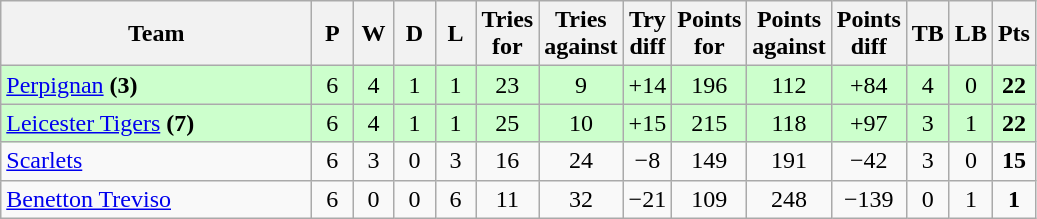<table class="wikitable" style="text-align: center;">
<tr>
<th width="200">Team</th>
<th width="20">P</th>
<th width="20">W</th>
<th width="20">D</th>
<th width="20">L</th>
<th width="20">Tries for</th>
<th width="20">Tries against</th>
<th width="20">Try diff</th>
<th width="20">Points for</th>
<th width="20">Points against</th>
<th width="25">Points diff</th>
<th width="20">TB</th>
<th width="20">LB</th>
<th width="20">Pts</th>
</tr>
<tr bgcolor=ccffcc>
<td align=left> <a href='#'>Perpignan</a> <strong>(3)</strong></td>
<td>6</td>
<td>4</td>
<td>1</td>
<td>1</td>
<td>23</td>
<td>9</td>
<td>+14</td>
<td>196</td>
<td>112</td>
<td>+84</td>
<td>4</td>
<td>0</td>
<td><strong>22</strong></td>
</tr>
<tr bgcolor=ccffcc>
<td align=left> <a href='#'>Leicester Tigers</a> <strong>(7)</strong></td>
<td>6</td>
<td>4</td>
<td>1</td>
<td>1</td>
<td>25</td>
<td>10</td>
<td>+15</td>
<td>215</td>
<td>118</td>
<td>+97</td>
<td>3</td>
<td>1</td>
<td><strong>22</strong></td>
</tr>
<tr>
<td align=left> <a href='#'>Scarlets</a></td>
<td>6</td>
<td>3</td>
<td>0</td>
<td>3</td>
<td>16</td>
<td>24</td>
<td>−8</td>
<td>149</td>
<td>191</td>
<td>−42</td>
<td>3</td>
<td>0</td>
<td><strong>15</strong></td>
</tr>
<tr>
<td align=left> <a href='#'>Benetton Treviso</a></td>
<td>6</td>
<td>0</td>
<td>0</td>
<td>6</td>
<td>11</td>
<td>32</td>
<td>−21</td>
<td>109</td>
<td>248</td>
<td>−139</td>
<td>0</td>
<td>1</td>
<td><strong>1</strong></td>
</tr>
</table>
